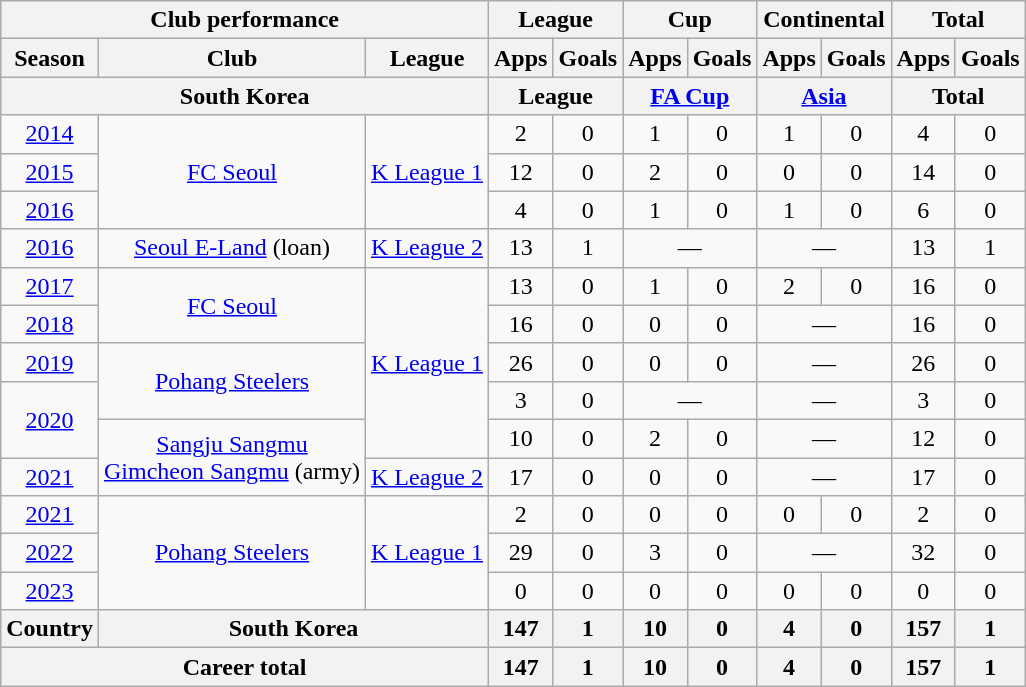<table class="wikitable" style="text-align:center">
<tr>
<th colspan=3>Club performance</th>
<th colspan=2>League</th>
<th colspan=2>Cup</th>
<th colspan=2>Continental</th>
<th colspan=2>Total</th>
</tr>
<tr>
<th>Season</th>
<th>Club</th>
<th>League</th>
<th>Apps</th>
<th>Goals</th>
<th>Apps</th>
<th>Goals</th>
<th>Apps</th>
<th>Goals</th>
<th>Apps</th>
<th>Goals</th>
</tr>
<tr>
<th colspan=3>South Korea</th>
<th colspan=2>League</th>
<th colspan=2><a href='#'>FA Cup</a></th>
<th colspan=2><a href='#'>Asia</a></th>
<th colspan=2>Total</th>
</tr>
<tr>
<td><a href='#'>2014</a></td>
<td rowspan=3><a href='#'>FC Seoul</a></td>
<td rowspan=3><a href='#'>K League 1</a></td>
<td>2</td>
<td>0</td>
<td>1</td>
<td>0</td>
<td>1</td>
<td>0</td>
<td>4</td>
<td>0</td>
</tr>
<tr>
<td><a href='#'>2015</a></td>
<td>12</td>
<td>0</td>
<td>2</td>
<td>0</td>
<td>0</td>
<td>0</td>
<td>14</td>
<td>0</td>
</tr>
<tr>
<td><a href='#'>2016</a></td>
<td>4</td>
<td>0</td>
<td>1</td>
<td>0</td>
<td>1</td>
<td>0</td>
<td>6</td>
<td>0</td>
</tr>
<tr>
<td><a href='#'>2016</a></td>
<td rowspan=1><a href='#'>Seoul E-Land</a> (loan)</td>
<td rowspan=1><a href='#'>K League 2</a></td>
<td>13</td>
<td>1</td>
<td colspan=2>—</td>
<td colspan=2>—</td>
<td>13</td>
<td>1</td>
</tr>
<tr>
<td><a href='#'>2017</a></td>
<td rowspan=2><a href='#'>FC Seoul</a></td>
<td rowspan=5><a href='#'>K League 1</a></td>
<td>13</td>
<td>0</td>
<td>1</td>
<td>0</td>
<td>2</td>
<td>0</td>
<td>16</td>
<td>0</td>
</tr>
<tr>
<td><a href='#'>2018</a></td>
<td>16</td>
<td>0</td>
<td>0</td>
<td>0</td>
<td colspan=2>—</td>
<td>16</td>
<td>0</td>
</tr>
<tr>
<td><a href='#'>2019</a></td>
<td rowspan=2><a href='#'>Pohang Steelers</a></td>
<td>26</td>
<td>0</td>
<td>0</td>
<td>0</td>
<td colspan=2>—</td>
<td>26</td>
<td>0</td>
</tr>
<tr>
<td rowspan=2><a href='#'>2020</a></td>
<td>3</td>
<td>0</td>
<td colspan=2>—</td>
<td colspan=2>—</td>
<td>3</td>
<td>0</td>
</tr>
<tr>
<td rowspan=2><a href='#'>Sangju Sangmu</a> <br> <a href='#'>Gimcheon Sangmu</a> (army)</td>
<td>10</td>
<td>0</td>
<td>2</td>
<td>0</td>
<td colspan=2>—</td>
<td>12</td>
<td>0</td>
</tr>
<tr>
<td><a href='#'>2021</a></td>
<td><a href='#'>K League 2</a></td>
<td>17</td>
<td>0</td>
<td>0</td>
<td>0</td>
<td colspan=2>—</td>
<td>17</td>
<td>0</td>
</tr>
<tr>
<td><a href='#'>2021</a></td>
<td rowspan=3><a href='#'>Pohang Steelers</a></td>
<td rowspan=3><a href='#'>K League 1</a></td>
<td>2</td>
<td>0</td>
<td>0</td>
<td>0</td>
<td>0</td>
<td>0</td>
<td>2</td>
<td>0</td>
</tr>
<tr>
<td><a href='#'>2022</a></td>
<td>29</td>
<td>0</td>
<td>3</td>
<td>0</td>
<td colspan=2>—</td>
<td>32</td>
<td>0</td>
</tr>
<tr>
<td><a href='#'>2023</a></td>
<td>0</td>
<td>0</td>
<td>0</td>
<td>0</td>
<td>0</td>
<td>0</td>
<td>0</td>
<td>0</td>
</tr>
<tr>
<th>Country</th>
<th colspan=2>South Korea</th>
<th>147</th>
<th>1</th>
<th>10</th>
<th>0</th>
<th>4</th>
<th>0</th>
<th>157</th>
<th>1</th>
</tr>
<tr>
<th colspan=3>Career total</th>
<th>147</th>
<th>1</th>
<th>10</th>
<th>0</th>
<th>4</th>
<th>0</th>
<th>157</th>
<th>1</th>
</tr>
</table>
